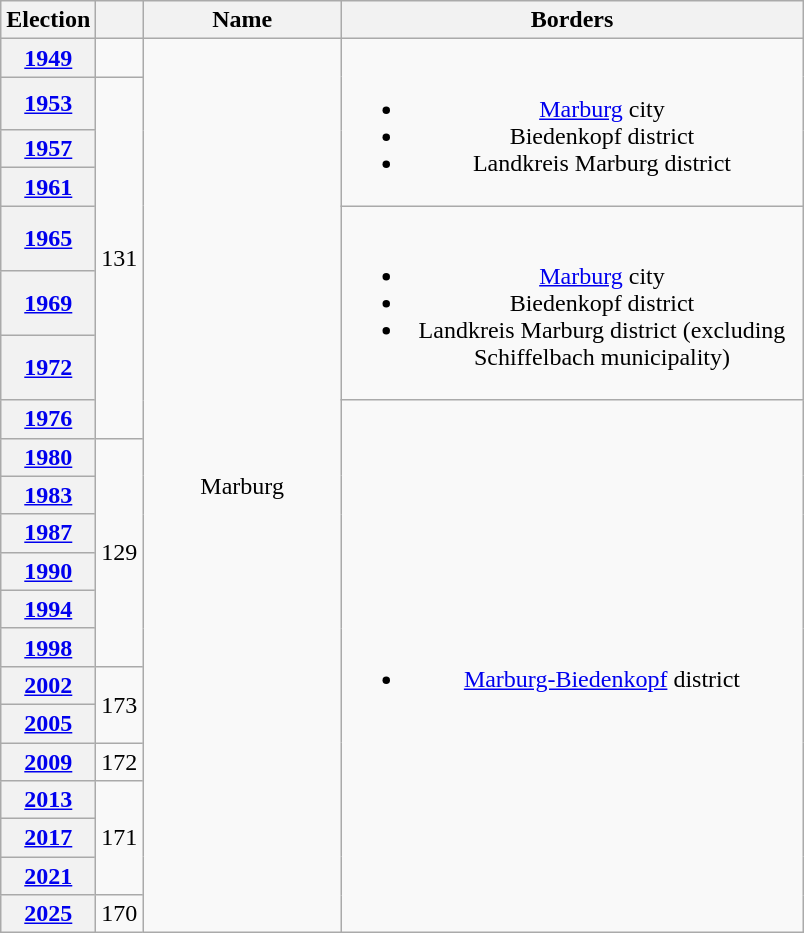<table class=wikitable style="text-align:center">
<tr>
<th>Election</th>
<th></th>
<th width=125px>Name</th>
<th width=300px>Borders</th>
</tr>
<tr>
<th><a href='#'>1949</a></th>
<td></td>
<td rowspan=21>Marburg</td>
<td rowspan=4><br><ul><li><a href='#'>Marburg</a> city</li><li>Biedenkopf district</li><li>Landkreis Marburg district</li></ul></td>
</tr>
<tr>
<th><a href='#'>1953</a></th>
<td rowspan=7>131</td>
</tr>
<tr>
<th><a href='#'>1957</a></th>
</tr>
<tr>
<th><a href='#'>1961</a></th>
</tr>
<tr>
<th><a href='#'>1965</a></th>
<td rowspan=3><br><ul><li><a href='#'>Marburg</a> city</li><li>Biedenkopf district</li><li>Landkreis Marburg district (excluding Schiffelbach municipality)</li></ul></td>
</tr>
<tr>
<th><a href='#'>1969</a></th>
</tr>
<tr>
<th><a href='#'>1972</a></th>
</tr>
<tr>
<th><a href='#'>1976</a></th>
<td rowspan=14><br><ul><li><a href='#'>Marburg-Biedenkopf</a> district</li></ul></td>
</tr>
<tr>
<th><a href='#'>1980</a></th>
<td rowspan=6>129</td>
</tr>
<tr>
<th><a href='#'>1983</a></th>
</tr>
<tr>
<th><a href='#'>1987</a></th>
</tr>
<tr>
<th><a href='#'>1990</a></th>
</tr>
<tr>
<th><a href='#'>1994</a></th>
</tr>
<tr>
<th><a href='#'>1998</a></th>
</tr>
<tr>
<th><a href='#'>2002</a></th>
<td rowspan=2>173</td>
</tr>
<tr>
<th><a href='#'>2005</a></th>
</tr>
<tr>
<th><a href='#'>2009</a></th>
<td>172</td>
</tr>
<tr>
<th><a href='#'>2013</a></th>
<td rowspan=3>171</td>
</tr>
<tr>
<th><a href='#'>2017</a></th>
</tr>
<tr>
<th><a href='#'>2021</a></th>
</tr>
<tr>
<th><a href='#'>2025</a></th>
<td>170</td>
</tr>
</table>
